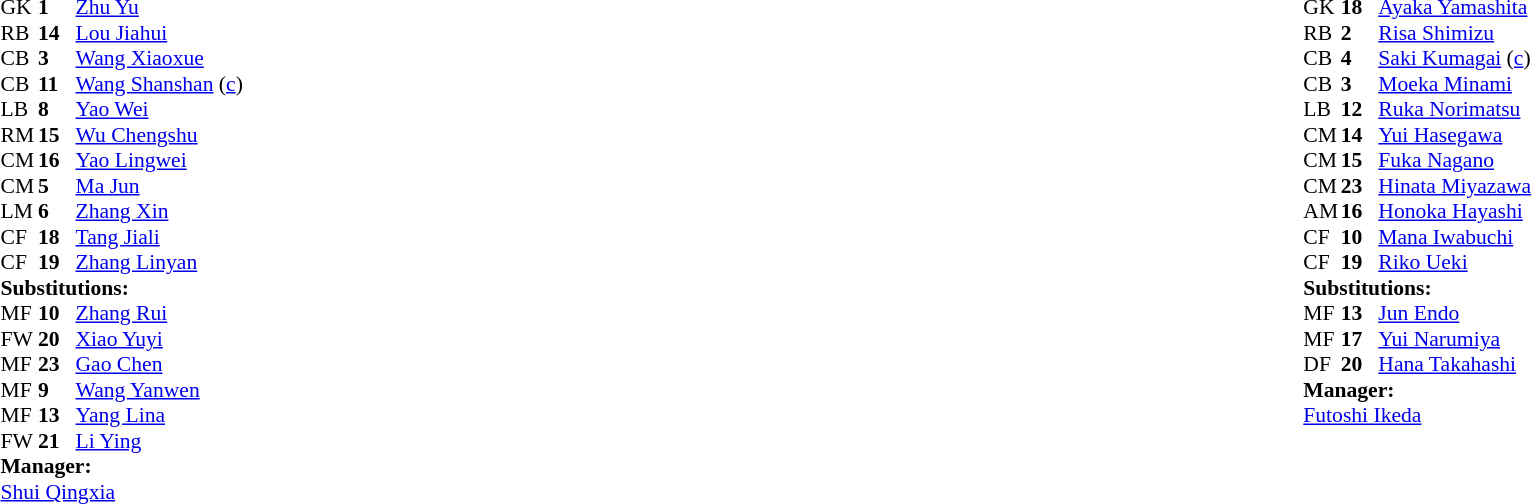<table width="100%">
<tr>
<td valign="top" width="50%"><br><table style="font-size:90%" cellspacing="0" cellpadding="0">
<tr>
<th width=25></th>
<th width=25></th>
</tr>
<tr>
<td>GK</td>
<td><strong>1</strong></td>
<td><a href='#'>Zhu Yu</a></td>
</tr>
<tr>
<td>RB</td>
<td><strong>14</strong></td>
<td><a href='#'>Lou Jiahui</a></td>
<td></td>
<td></td>
</tr>
<tr>
<td>CB</td>
<td><strong>3</strong></td>
<td><a href='#'>Wang Xiaoxue</a></td>
</tr>
<tr>
<td>CB</td>
<td><strong>11</strong></td>
<td><a href='#'>Wang Shanshan</a> (<a href='#'>c</a>)</td>
</tr>
<tr>
<td>LB</td>
<td><strong>8</strong></td>
<td><a href='#'>Yao Wei</a></td>
</tr>
<tr>
<td>RM</td>
<td><strong>15</strong></td>
<td><a href='#'>Wu Chengshu</a></td>
<td></td>
<td></td>
</tr>
<tr>
<td>CM</td>
<td><strong>16</strong></td>
<td><a href='#'>Yao Lingwei</a></td>
<td></td>
<td></td>
</tr>
<tr>
<td>CM</td>
<td><strong>5</strong></td>
<td><a href='#'>Ma Jun</a></td>
<td></td>
<td></td>
</tr>
<tr>
<td>LM</td>
<td><strong>6</strong></td>
<td><a href='#'>Zhang Xin</a></td>
</tr>
<tr>
<td>CF</td>
<td><strong>18</strong></td>
<td><a href='#'>Tang Jiali</a></td>
<td></td>
<td></td>
</tr>
<tr>
<td>CF</td>
<td><strong>19</strong></td>
<td><a href='#'>Zhang Linyan</a></td>
<td></td>
<td></td>
</tr>
<tr>
<td colspan=3><strong>Substitutions:</strong></td>
</tr>
<tr>
<td>MF</td>
<td><strong>10</strong></td>
<td><a href='#'>Zhang Rui</a></td>
<td></td>
<td></td>
</tr>
<tr>
<td>FW</td>
<td><strong>20</strong></td>
<td><a href='#'>Xiao Yuyi</a></td>
<td></td>
<td></td>
</tr>
<tr>
<td>MF</td>
<td><strong>23</strong></td>
<td><a href='#'>Gao Chen</a></td>
<td></td>
<td></td>
</tr>
<tr>
<td>MF</td>
<td><strong>9</strong></td>
<td><a href='#'>Wang Yanwen</a></td>
<td></td>
<td></td>
</tr>
<tr>
<td>MF</td>
<td><strong>13</strong></td>
<td><a href='#'>Yang Lina</a></td>
<td></td>
<td></td>
</tr>
<tr>
<td>FW</td>
<td><strong>21</strong></td>
<td><a href='#'>Li Ying</a></td>
<td></td>
<td></td>
</tr>
<tr>
<td colspan=3><strong>Manager:</strong></td>
</tr>
<tr>
<td colspan=3><a href='#'>Shui Qingxia</a></td>
</tr>
</table>
</td>
<td valign="top" width="50%"><br><table style="font-size:90%; margin:auto" cellspacing="0" cellpadding="0">
<tr>
<th width=25></th>
<th width=25></th>
</tr>
<tr>
<td>GK</td>
<td><strong>18</strong></td>
<td><a href='#'>Ayaka Yamashita</a></td>
</tr>
<tr>
<td>RB</td>
<td><strong>2</strong></td>
<td><a href='#'>Risa Shimizu</a></td>
</tr>
<tr>
<td>CB</td>
<td><strong>4</strong></td>
<td><a href='#'>Saki Kumagai</a> (<a href='#'>c</a>)</td>
</tr>
<tr>
<td>CB</td>
<td><strong>3</strong></td>
<td><a href='#'>Moeka Minami</a></td>
</tr>
<tr>
<td>LB</td>
<td><strong>12</strong></td>
<td><a href='#'>Ruka Norimatsu</a></td>
</tr>
<tr>
<td>CM</td>
<td><strong>14</strong></td>
<td><a href='#'>Yui Hasegawa</a></td>
</tr>
<tr>
<td>CM</td>
<td><strong>15</strong></td>
<td><a href='#'>Fuka Nagano</a></td>
</tr>
<tr>
<td>CM</td>
<td><strong>23</strong></td>
<td><a href='#'>Hinata Miyazawa</a></td>
<td></td>
<td></td>
</tr>
<tr>
<td>AM</td>
<td><strong>16</strong></td>
<td><a href='#'>Honoka Hayashi</a></td>
</tr>
<tr>
<td>CF</td>
<td><strong>10</strong></td>
<td><a href='#'>Mana Iwabuchi</a></td>
<td></td>
<td></td>
</tr>
<tr>
<td>CF</td>
<td><strong>19</strong></td>
<td><a href='#'>Riko Ueki</a></td>
<td></td>
<td></td>
</tr>
<tr>
<td colspan=3><strong>Substitutions:</strong></td>
</tr>
<tr>
<td>MF</td>
<td><strong>13</strong></td>
<td><a href='#'>Jun Endo</a></td>
<td></td>
<td></td>
</tr>
<tr>
<td>MF</td>
<td><strong>17</strong></td>
<td><a href='#'>Yui Narumiya</a></td>
<td></td>
<td></td>
</tr>
<tr>
<td>DF</td>
<td><strong>20</strong></td>
<td><a href='#'>Hana Takahashi</a></td>
<td></td>
<td></td>
</tr>
<tr>
<td colspan=3><strong>Manager:</strong></td>
</tr>
<tr>
<td colspan=3><a href='#'>Futoshi Ikeda</a></td>
</tr>
</table>
</td>
</tr>
</table>
